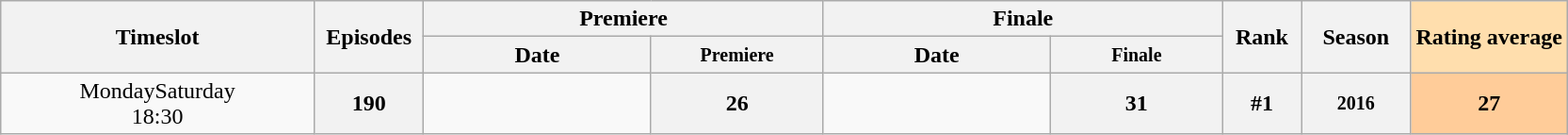<table class="wikitable">
<tr>
<th style="width:20%;" rowspan="2">Timeslot</th>
<th style="width:7%;" rowspan="2">Episodes</th>
<th colspan=2>Premiere</th>
<th colspan=2>Finale</th>
<th style="width:5%;" rowspan="2">Rank</th>
<th style="width:7%;" rowspan="2">Season</th>
<th style="width:10%; background:#ffdead;" rowspan="2">Rating average</th>
</tr>
<tr>
<th>Date</th>
<th span style="width:11%; font-size:smaller; line-height:100%;">Premiere</th>
<th>Date</th>
<th span style="width:11%; font-size:smaller; line-height:100%;">Finale</th>
</tr>
<tr>
<td rowspan="1" style="text-align:center;">MondaySaturday<br>18:30</td>
<th>190</th>
<td style="font-size:11px;line-height:110%"></td>
<th>26</th>
<td style="font-size:11px;line-height:110%"></td>
<th>31</th>
<th>#1</th>
<th style="font-size:smaller">2016</th>
<th style="background:#fc9;">27</th>
</tr>
</table>
